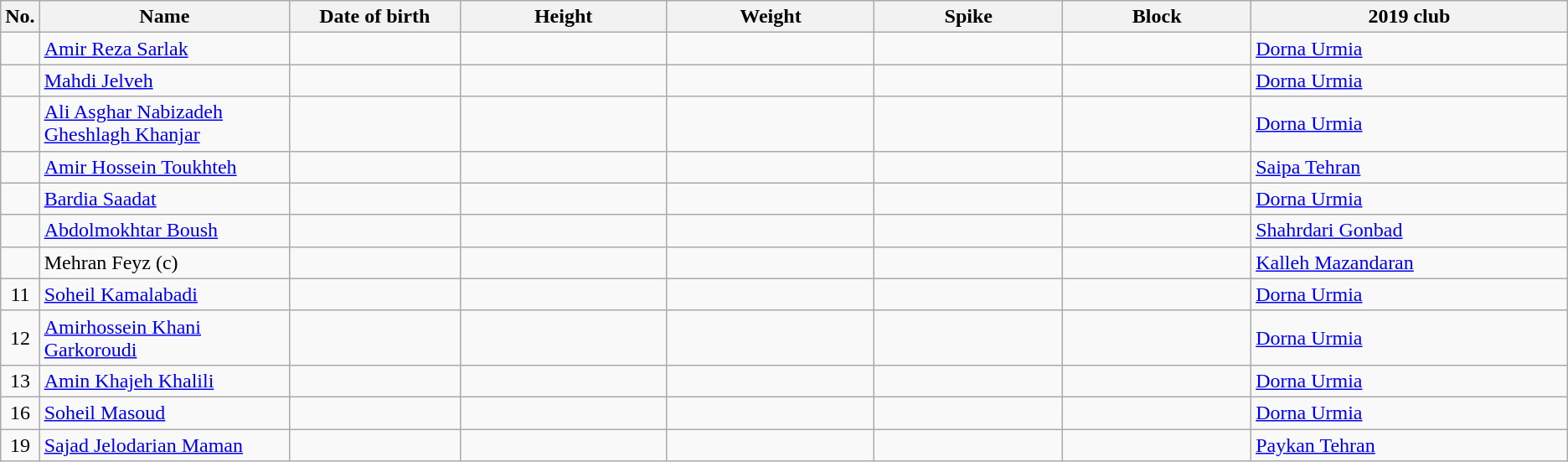<table class="wikitable sortable" style="text-align:center;">
<tr>
<th>No.</th>
<th style="width:13em">Name</th>
<th style="width:9em">Date of birth</th>
<th style="width:11em">Height</th>
<th style="width:11em">Weight</th>
<th style="width:10em">Spike</th>
<th style="width:10em">Block</th>
<th style="width:17em">2019 club</th>
</tr>
<tr>
<td></td>
<td align=left><a href='#'>Amir Reza Sarlak</a></td>
<td align=right></td>
<td></td>
<td></td>
<td></td>
<td></td>
<td align=left> <a href='#'>Dorna Urmia</a></td>
</tr>
<tr>
<td></td>
<td align=left><a href='#'>Mahdi Jelveh</a></td>
<td align=right></td>
<td></td>
<td></td>
<td></td>
<td></td>
<td align=left> <a href='#'>Dorna Urmia</a></td>
</tr>
<tr>
<td></td>
<td align=left><a href='#'>Ali Asghar Nabizadeh Gheshlagh Khanjar</a></td>
<td align=right></td>
<td></td>
<td></td>
<td></td>
<td></td>
<td align=left> <a href='#'>Dorna Urmia</a></td>
</tr>
<tr>
<td></td>
<td align=left><a href='#'>Amir Hossein Toukhteh</a></td>
<td align=right></td>
<td></td>
<td></td>
<td></td>
<td></td>
<td align=left> <a href='#'>Saipa Tehran</a></td>
</tr>
<tr>
<td></td>
<td align=left><a href='#'>Bardia Saadat</a></td>
<td align=right></td>
<td></td>
<td></td>
<td></td>
<td></td>
<td align=left> <a href='#'>Dorna Urmia</a></td>
</tr>
<tr>
<td></td>
<td align=left><a href='#'>Abdolmokhtar Boush</a></td>
<td align=right></td>
<td></td>
<td></td>
<td></td>
<td></td>
<td align=left> <a href='#'>Shahrdari Gonbad</a></td>
</tr>
<tr>
<td></td>
<td align=left>Mehran Feyz (c)</td>
<td align=right></td>
<td></td>
<td></td>
<td></td>
<td></td>
<td align=left> <a href='#'>Kalleh Mazandaran</a></td>
</tr>
<tr>
<td>11</td>
<td align=left><a href='#'>Soheil Kamalabadi</a></td>
<td align=right></td>
<td></td>
<td></td>
<td></td>
<td></td>
<td align=left> <a href='#'>Dorna Urmia</a></td>
</tr>
<tr>
<td>12</td>
<td align=left><a href='#'>Amirhossein Khani Garkoroudi</a></td>
<td align=right></td>
<td></td>
<td></td>
<td></td>
<td></td>
<td align=left> <a href='#'>Dorna Urmia</a></td>
</tr>
<tr>
<td>13</td>
<td align=left><a href='#'>Amin Khajeh Khalili</a></td>
<td align=right></td>
<td></td>
<td></td>
<td></td>
<td></td>
<td align=left> <a href='#'>Dorna Urmia</a></td>
</tr>
<tr>
<td>16</td>
<td align=left><a href='#'>Soheil Masoud</a></td>
<td align=right></td>
<td></td>
<td></td>
<td></td>
<td></td>
<td align=left> <a href='#'>Dorna Urmia</a></td>
</tr>
<tr>
<td>19</td>
<td align=left><a href='#'>Sajad Jelodarian Maman</a></td>
<td align=right></td>
<td></td>
<td></td>
<td></td>
<td></td>
<td align=left> <a href='#'>Paykan Tehran</a></td>
</tr>
</table>
